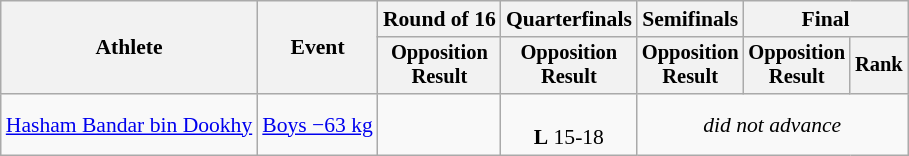<table class="wikitable" style="font-size:90%;">
<tr>
<th rowspan=2>Athlete</th>
<th rowspan=2>Event</th>
<th>Round of 16</th>
<th>Quarterfinals</th>
<th>Semifinals</th>
<th colspan=2>Final</th>
</tr>
<tr style="font-size:95%">
<th>Opposition<br>Result</th>
<th>Opposition<br>Result</th>
<th>Opposition<br>Result</th>
<th>Opposition<br>Result</th>
<th>Rank</th>
</tr>
<tr align=center>
<td align=left><a href='#'>Hasham Bandar bin Dookhy</a></td>
<td align=left><a href='#'>Boys −63 kg</a></td>
<td></td>
<td><br> <strong>L</strong> 15-18</td>
<td Colspan=3><em>did not advance</em></td>
</tr>
</table>
